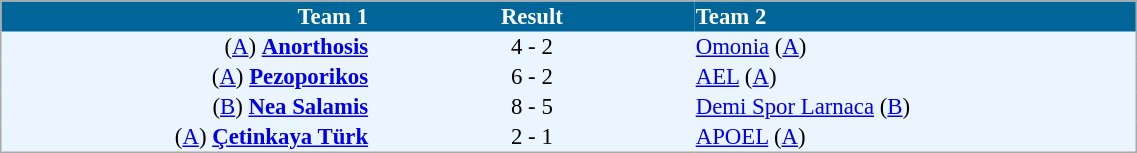<table cellspacing="0" style="background: #EBF5FF; border: 1px #aaa solid; border-collapse: collapse; font-size: 95%;" width=60%>
<tr bgcolor=#006699 style="color:white;">
<th width=25% align="right">Team 1</th>
<th width=22% align="center">Result</th>
<th width=30% align="left">Team 2</th>
</tr>
<tr>
<td align=right>(<a href='#'>A</a>) <strong><a href='#'>Anorthosis</a></strong></td>
<td align=center>4 - 2</td>
<td align=left><a href='#'>Omonia</a> (<a href='#'>A</a>)</td>
</tr>
<tr>
<td align=right>(<a href='#'>A</a>) <strong><a href='#'>Pezoporikos</a></strong></td>
<td align=center>6 - 2</td>
<td align=left><a href='#'>AEL</a> (<a href='#'>A</a>)</td>
</tr>
<tr>
<td align=right>(<a href='#'>B</a>) <strong><a href='#'>Nea Salamis</a></strong></td>
<td align=center>8 - 5</td>
<td align=left><a href='#'>Demi Spor Larnaca</a> (<a href='#'>B</a>)</td>
</tr>
<tr>
<td align=right>(<a href='#'>A</a>) <strong><a href='#'>Çetinkaya Türk</a></strong></td>
<td align=center>2 - 1</td>
<td align=left><a href='#'>APOEL</a> (<a href='#'>A</a>)</td>
</tr>
<tr>
</tr>
</table>
